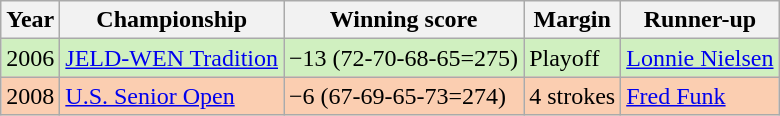<table class="wikitable">
<tr>
<th>Year</th>
<th>Championship</th>
<th>Winning score</th>
<th>Margin</th>
<th>Runner-up</th>
</tr>
<tr style="background:#d0f0c0;">
<td>2006</td>
<td><a href='#'>JELD-WEN Tradition</a></td>
<td>−13 (72-70-68-65=275)</td>
<td>Playoff</td>
<td> <a href='#'>Lonnie Nielsen</a></td>
</tr>
<tr style="background:#FBCEB1;">
<td>2008</td>
<td><a href='#'>U.S. Senior Open</a></td>
<td>−6 (67-69-65-73=274)</td>
<td>4 strokes</td>
<td> <a href='#'>Fred Funk</a></td>
</tr>
</table>
